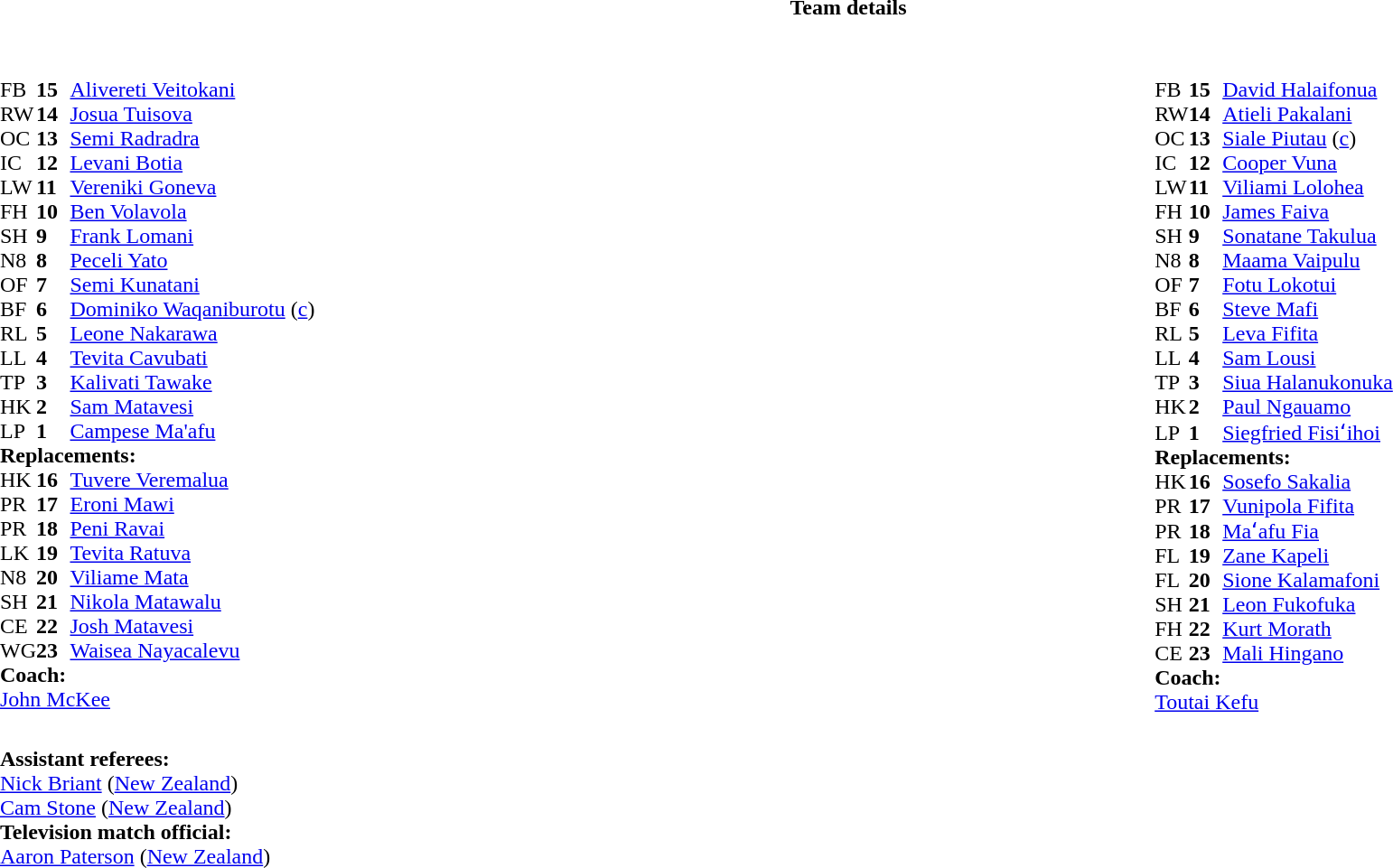<table border="0" style="width:100%" class="collapsible collapsed">
<tr>
<th>Team details</th>
</tr>
<tr>
<td><br><table style="width:100%">
<tr>
<td style="vertical-align:top; width:50%"><br><table cellspacing="0" cellpadding="0">
<tr>
<th width="25"></th>
<th width="25"></th>
</tr>
<tr>
<td>FB</td>
<td><strong>15</strong></td>
<td><a href='#'>Alivereti Veitokani</a></td>
</tr>
<tr>
<td>RW</td>
<td><strong>14</strong></td>
<td><a href='#'>Josua Tuisova</a></td>
</tr>
<tr>
<td>OC</td>
<td><strong>13</strong></td>
<td><a href='#'>Semi Radradra</a></td>
</tr>
<tr>
<td>IC</td>
<td><strong>12</strong></td>
<td><a href='#'>Levani Botia</a></td>
</tr>
<tr>
<td>LW</td>
<td><strong>11</strong></td>
<td><a href='#'>Vereniki Goneva</a></td>
</tr>
<tr>
<td>FH</td>
<td><strong>10</strong></td>
<td><a href='#'>Ben Volavola</a></td>
</tr>
<tr>
<td>SH</td>
<td><strong>9</strong></td>
<td><a href='#'>Frank Lomani</a></td>
</tr>
<tr>
<td>N8</td>
<td><strong>8</strong></td>
<td><a href='#'>Peceli Yato</a></td>
<td></td>
</tr>
<tr>
<td>OF</td>
<td><strong>7</strong></td>
<td><a href='#'>Semi Kunatani</a></td>
</tr>
<tr>
<td>BF</td>
<td><strong>6</strong></td>
<td><a href='#'>Dominiko Waqaniburotu</a> (<a href='#'>c</a>)</td>
</tr>
<tr>
<td>RL</td>
<td><strong>5</strong></td>
<td><a href='#'>Leone Nakarawa</a></td>
</tr>
<tr>
<td>LL</td>
<td><strong>4</strong></td>
<td><a href='#'>Tevita Cavubati</a></td>
</tr>
<tr>
<td>TP</td>
<td><strong>3</strong></td>
<td><a href='#'>Kalivati Tawake</a></td>
</tr>
<tr>
<td>HK</td>
<td><strong>2</strong></td>
<td><a href='#'>Sam Matavesi</a></td>
</tr>
<tr>
<td>LP</td>
<td><strong>1</strong></td>
<td><a href='#'>Campese Ma'afu</a></td>
</tr>
<tr>
<td colspan=3><strong>Replacements:</strong></td>
</tr>
<tr>
<td>HK</td>
<td><strong>16</strong></td>
<td><a href='#'>Tuvere Veremalua</a></td>
</tr>
<tr>
<td>PR</td>
<td><strong>17</strong></td>
<td><a href='#'>Eroni Mawi</a></td>
</tr>
<tr>
<td>PR</td>
<td><strong>18</strong></td>
<td><a href='#'>Peni Ravai</a></td>
</tr>
<tr>
<td>LK</td>
<td><strong>19</strong></td>
<td><a href='#'>Tevita Ratuva</a></td>
</tr>
<tr>
<td>N8</td>
<td><strong>20</strong></td>
<td><a href='#'>Viliame Mata</a></td>
</tr>
<tr>
<td>SH</td>
<td><strong>21</strong></td>
<td><a href='#'>Nikola Matawalu</a></td>
</tr>
<tr>
<td>CE</td>
<td><strong>22</strong></td>
<td><a href='#'>Josh Matavesi</a></td>
</tr>
<tr>
<td>WG</td>
<td><strong>23</strong></td>
<td><a href='#'>Waisea Nayacalevu</a></td>
</tr>
<tr>
<td colspan=3><strong>Coach:</strong></td>
</tr>
<tr>
<td colspan="4"> <a href='#'>John McKee</a></td>
</tr>
</table>
</td>
<td style="vertical-align:top; width:50%"><br><table cellspacing="0" cellpadding="0" style="margin:auto">
<tr>
<th width="25"></th>
<th width="25"></th>
</tr>
<tr>
<td>FB</td>
<td><strong>15</strong></td>
<td><a href='#'>David Halaifonua</a></td>
</tr>
<tr>
<td>RW</td>
<td><strong>14</strong></td>
<td><a href='#'>Atieli Pakalani</a></td>
</tr>
<tr>
<td>OC</td>
<td><strong>13</strong></td>
<td><a href='#'>Siale Piutau</a> (<a href='#'>c</a>)</td>
</tr>
<tr>
<td>IC</td>
<td><strong>12</strong></td>
<td><a href='#'>Cooper Vuna</a></td>
</tr>
<tr>
<td>LW</td>
<td><strong>11</strong></td>
<td><a href='#'>Viliami Lolohea</a></td>
</tr>
<tr>
<td>FH</td>
<td><strong>10</strong></td>
<td><a href='#'>James Faiva</a></td>
</tr>
<tr>
<td>SH</td>
<td><strong>9</strong></td>
<td><a href='#'>Sonatane Takulua</a></td>
</tr>
<tr>
<td>N8</td>
<td><strong>8</strong></td>
<td><a href='#'>Maama Vaipulu</a></td>
<td></td>
</tr>
<tr>
<td>OF</td>
<td><strong>7</strong></td>
<td><a href='#'>Fotu Lokotui</a></td>
</tr>
<tr>
<td>BF</td>
<td><strong>6</strong></td>
<td><a href='#'>Steve Mafi</a></td>
</tr>
<tr>
<td>RL</td>
<td><strong>5</strong></td>
<td><a href='#'>Leva Fifita</a></td>
</tr>
<tr>
<td>LL</td>
<td><strong>4</strong></td>
<td><a href='#'>Sam Lousi</a></td>
</tr>
<tr>
<td>TP</td>
<td><strong>3</strong></td>
<td><a href='#'>Siua Halanukonuka</a></td>
</tr>
<tr>
<td>HK</td>
<td><strong>2</strong></td>
<td><a href='#'>Paul Ngauamo</a></td>
</tr>
<tr>
<td>LP</td>
<td><strong>1</strong></td>
<td><a href='#'>Siegfried Fisiʻihoi</a></td>
</tr>
<tr>
<td colspan=3><strong>Replacements:</strong></td>
</tr>
<tr>
<td>HK</td>
<td><strong>16</strong></td>
<td><a href='#'>Sosefo Sakalia</a></td>
</tr>
<tr>
<td>PR</td>
<td><strong>17</strong></td>
<td><a href='#'>Vunipola Fifita</a></td>
</tr>
<tr>
<td>PR</td>
<td><strong>18</strong></td>
<td><a href='#'>Maʻafu Fia</a></td>
</tr>
<tr>
<td>FL</td>
<td><strong>19</strong></td>
<td><a href='#'>Zane Kapeli</a></td>
</tr>
<tr>
<td>FL</td>
<td><strong>20</strong></td>
<td><a href='#'>Sione Kalamafoni</a></td>
</tr>
<tr>
<td>SH</td>
<td><strong>21</strong></td>
<td><a href='#'>Leon Fukofuka</a></td>
</tr>
<tr>
<td>FH</td>
<td><strong>22</strong></td>
<td><a href='#'>Kurt Morath</a></td>
</tr>
<tr>
<td>CE</td>
<td><strong>23</strong></td>
<td><a href='#'>Mali Hingano</a></td>
</tr>
<tr>
<td colspan=3><strong>Coach:</strong></td>
</tr>
<tr>
<td colspan="4"> <a href='#'>Toutai Kefu</a></td>
</tr>
</table>
</td>
</tr>
</table>
<table style="width:50%">
<tr>
<td><br><strong>Assistant referees:</strong>
<br><a href='#'>Nick Briant</a> (<a href='#'>New Zealand</a>)
<br><a href='#'>Cam Stone</a> (<a href='#'>New Zealand</a>)
<br><strong>Television match official:</strong>
<br><a href='#'>Aaron Paterson</a> (<a href='#'>New Zealand</a>)</td>
</tr>
</table>
</td>
</tr>
</table>
